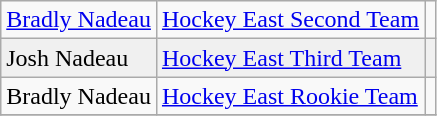<table class="wikitable">
<tr>
<td><a href='#'>Bradly Nadeau</a></td>
<td rowspan=1><a href='#'>Hockey East Second Team</a></td>
<td rowspan=1></td>
</tr>
<tr bgcolor=f0f0f0>
<td>Josh Nadeau</td>
<td rowspan=1><a href='#'>Hockey East Third Team</a></td>
<td rowspan=1></td>
</tr>
<tr>
<td>Bradly Nadeau</td>
<td rowspan=1><a href='#'>Hockey East Rookie Team</a></td>
<td rowspan=1></td>
</tr>
<tr>
</tr>
</table>
